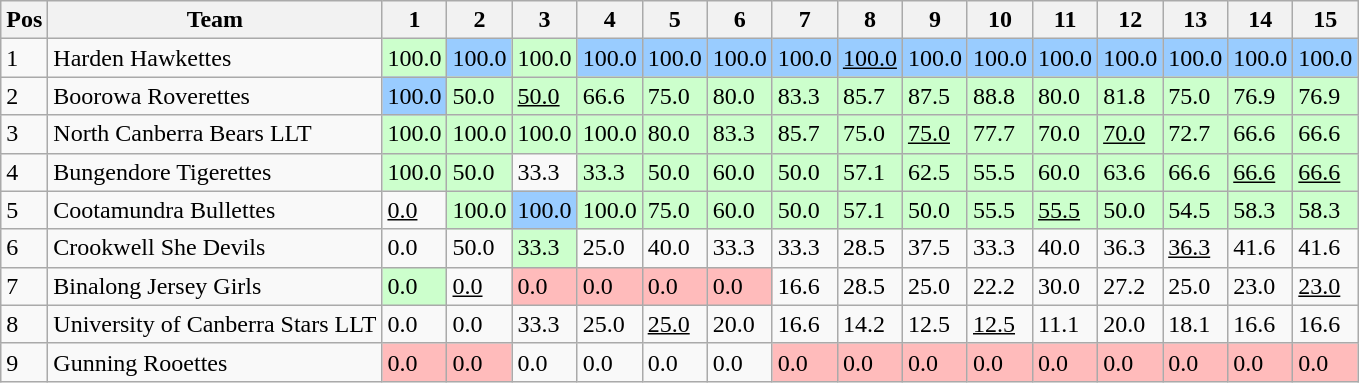<table class="wikitable">
<tr>
<th>Pos</th>
<th>Team</th>
<th>1</th>
<th>2</th>
<th>3</th>
<th>4</th>
<th>5</th>
<th>6</th>
<th>7</th>
<th>8</th>
<th>9</th>
<th>10</th>
<th>11</th>
<th>12</th>
<th>13</th>
<th>14</th>
<th>15</th>
</tr>
<tr>
<td>1</td>
<td> Harden Hawkettes</td>
<td style="background:#ccffcc;">100.0</td>
<td style="background:#99ccff;">100.0</td>
<td style="background:#ccffcc;">100.0</td>
<td style="background:#99ccff;">100.0</td>
<td style="background:#99ccff;">100.0</td>
<td style="background:#99ccff;">100.0</td>
<td style="background:#99ccff;">100.0</td>
<td style="background:#99ccff;"><u>100.0</u></td>
<td style="background:#99ccff;">100.0</td>
<td style="background:#99ccff;">100.0</td>
<td style="background:#99ccff;">100.0</td>
<td style="background:#99ccff;">100.0</td>
<td style="background:#99ccff;">100.0</td>
<td style="background:#99ccff;">100.0</td>
<td style="background:#99ccff;">100.0</td>
</tr>
<tr>
<td>2</td>
<td> Boorowa Roverettes</td>
<td style="background:#99ccff;">100.0</td>
<td style="background:#ccffcc;">50.0</td>
<td style="background:#ccffcc;"><u>50.0</u></td>
<td style="background:#ccffcc;">66.6</td>
<td style="background:#ccffcc;">75.0</td>
<td style="background:#ccffcc;">80.0</td>
<td style="background:#ccffcc;">83.3</td>
<td style="background:#ccffcc;">85.7</td>
<td style="background:#ccffcc;">87.5</td>
<td style="background:#ccffcc;">88.8</td>
<td style="background:#ccffcc;">80.0</td>
<td style="background:#ccffcc;">81.8</td>
<td style="background:#ccffcc;">75.0</td>
<td style="background:#ccffcc;">76.9</td>
<td style="background:#ccffcc;">76.9</td>
</tr>
<tr>
<td>3</td>
<td> North Canberra Bears LLT</td>
<td style="background:#ccffcc;">100.0</td>
<td style="background:#ccffcc;">100.0</td>
<td style="background:#ccffcc;">100.0</td>
<td style="background:#ccffcc;">100.0</td>
<td style="background:#ccffcc;">80.0</td>
<td style="background:#ccffcc;">83.3</td>
<td style="background:#ccffcc;">85.7</td>
<td style="background:#ccffcc;">75.0</td>
<td style="background:#ccffcc;"><u>75.0</u></td>
<td style="background:#ccffcc;">77.7</td>
<td style="background:#ccffcc;">70.0</td>
<td style="background:#ccffcc;"><u>70.0</u></td>
<td style="background:#ccffcc;">72.7</td>
<td style="background:#ccffcc;">66.6</td>
<td style="background:#ccffcc;">66.6</td>
</tr>
<tr>
<td>4</td>
<td> Bungendore Tigerettes</td>
<td style="background:#ccffcc;">100.0</td>
<td style="background:#ccffcc;">50.0</td>
<td>33.3</td>
<td style="background:#ccffcc;">33.3</td>
<td style="background:#ccffcc;">50.0</td>
<td style="background:#ccffcc;">60.0</td>
<td style="background:#ccffcc;">50.0</td>
<td style="background:#ccffcc;">57.1</td>
<td style="background:#ccffcc;">62.5</td>
<td style="background:#ccffcc;">55.5</td>
<td style="background:#ccffcc;">60.0</td>
<td style="background:#ccffcc;">63.6</td>
<td style="background:#ccffcc;">66.6</td>
<td style="background:#ccffcc;"><u>66.6</u></td>
<td style="background:#ccffcc;"><u>66.6</u></td>
</tr>
<tr>
<td>5</td>
<td> Cootamundra Bullettes</td>
<td><u>0.0</u></td>
<td style="background:#ccffcc;">100.0</td>
<td style="background:#99ccff;">100.0</td>
<td style="background:#ccffcc;">100.0</td>
<td style="background:#ccffcc;">75.0</td>
<td style="background:#ccffcc;">60.0</td>
<td style="background:#ccffcc;">50.0</td>
<td style="background:#ccffcc;">57.1</td>
<td style="background:#ccffcc;">50.0</td>
<td style="background:#ccffcc;">55.5</td>
<td style="background:#ccffcc;"><u>55.5</u></td>
<td style="background:#ccffcc;">50.0</td>
<td style="background:#ccffcc;">54.5</td>
<td style="background:#ccffcc;">58.3</td>
<td style="background:#ccffcc;">58.3</td>
</tr>
<tr>
<td>6</td>
<td> Crookwell She Devils</td>
<td>0.0</td>
<td>50.0</td>
<td style="background:#ccffcc;">33.3</td>
<td>25.0</td>
<td>40.0</td>
<td>33.3</td>
<td>33.3</td>
<td>28.5</td>
<td>37.5</td>
<td>33.3</td>
<td>40.0</td>
<td>36.3</td>
<td><u>36.3</u></td>
<td>41.6</td>
<td>41.6</td>
</tr>
<tr>
<td>7</td>
<td> Binalong Jersey Girls</td>
<td style="background:#ccffcc;">0.0</td>
<td><u>0.0</u></td>
<td style="background:#ffbbbb;">0.0</td>
<td style="background:#ffbbbb;">0.0</td>
<td style="background:#ffbbbb;">0.0</td>
<td style="background:#ffbbbb;">0.0</td>
<td>16.6</td>
<td>28.5</td>
<td>25.0</td>
<td>22.2</td>
<td>30.0</td>
<td>27.2</td>
<td>25.0</td>
<td>23.0</td>
<td><u>23.0</u></td>
</tr>
<tr>
<td>8</td>
<td> University of Canberra Stars LLT</td>
<td>0.0</td>
<td>0.0</td>
<td>33.3</td>
<td>25.0</td>
<td><u>25.0</u></td>
<td>20.0</td>
<td>16.6</td>
<td>14.2</td>
<td>12.5</td>
<td><u>12.5</u></td>
<td>11.1</td>
<td>20.0</td>
<td>18.1</td>
<td>16.6</td>
<td>16.6</td>
</tr>
<tr>
<td>9</td>
<td> Gunning Rooettes</td>
<td style="background:#ffbbbb;">0.0</td>
<td style="background:#ffbbbb;">0.0</td>
<td>0.0</td>
<td>0.0</td>
<td>0.0</td>
<td>0.0</td>
<td style="background:#ffbbbb;">0.0</td>
<td style="background:#ffbbbb;">0.0</td>
<td style="background:#ffbbbb;">0.0</td>
<td style="background:#ffbbbb;">0.0</td>
<td style="background:#ffbbbb;">0.0</td>
<td style="background:#ffbbbb;">0.0</td>
<td style="background:#ffbbbb;">0.0</td>
<td style="background:#ffbbbb;">0.0</td>
<td style="background:#ffbbbb;">0.0</td>
</tr>
</table>
